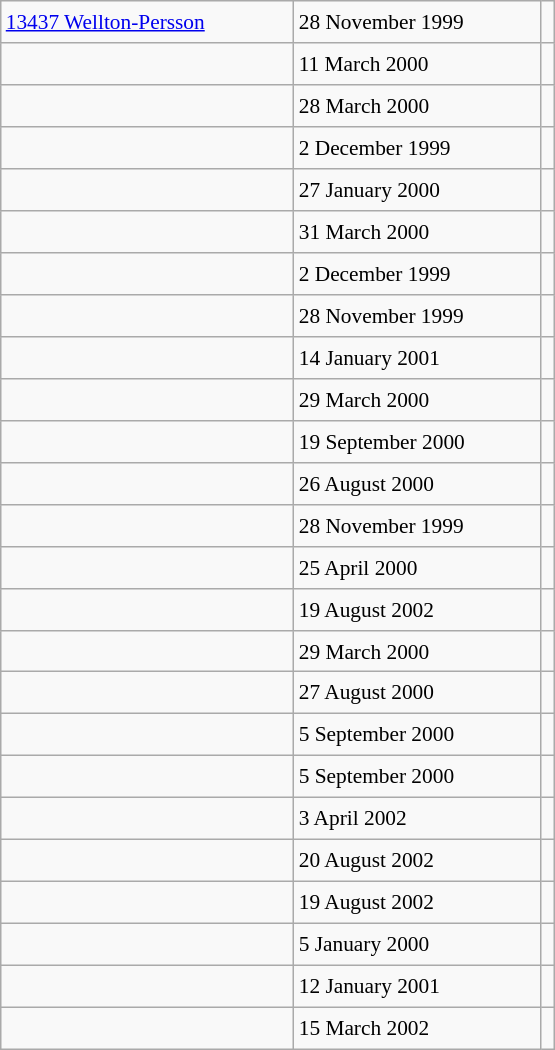<table class="wikitable" style="font-size: 89%; float: left; width: 26em; margin-right: 1em; height: 700px">
<tr>
<td><a href='#'>13437 Wellton-Persson</a></td>
<td>28 November 1999</td>
<td></td>
</tr>
<tr>
<td></td>
<td>11 March 2000</td>
<td></td>
</tr>
<tr>
<td></td>
<td>28 March 2000</td>
<td></td>
</tr>
<tr>
<td></td>
<td>2 December 1999</td>
<td></td>
</tr>
<tr>
<td></td>
<td>27 January 2000</td>
<td></td>
</tr>
<tr>
<td></td>
<td>31 March 2000</td>
<td></td>
</tr>
<tr>
<td></td>
<td>2 December 1999</td>
<td></td>
</tr>
<tr>
<td></td>
<td>28 November 1999</td>
<td></td>
</tr>
<tr>
<td></td>
<td>14 January 2001</td>
<td></td>
</tr>
<tr>
<td></td>
<td>29 March 2000</td>
<td></td>
</tr>
<tr>
<td></td>
<td>19 September 2000</td>
<td></td>
</tr>
<tr>
<td></td>
<td>26 August 2000</td>
<td></td>
</tr>
<tr>
<td></td>
<td>28 November 1999</td>
<td></td>
</tr>
<tr>
<td></td>
<td>25 April 2000</td>
<td></td>
</tr>
<tr>
<td></td>
<td>19 August 2002</td>
<td></td>
</tr>
<tr>
<td></td>
<td>29 March 2000</td>
<td></td>
</tr>
<tr>
<td></td>
<td>27 August 2000</td>
<td></td>
</tr>
<tr>
<td></td>
<td>5 September 2000</td>
<td></td>
</tr>
<tr>
<td></td>
<td>5 September 2000</td>
<td></td>
</tr>
<tr>
<td></td>
<td>3 April 2002</td>
<td></td>
</tr>
<tr>
<td></td>
<td>20 August 2002</td>
<td></td>
</tr>
<tr>
<td></td>
<td>19 August 2002</td>
<td></td>
</tr>
<tr>
<td></td>
<td>5 January 2000</td>
<td></td>
</tr>
<tr>
<td></td>
<td>12 January 2001</td>
<td></td>
</tr>
<tr>
<td></td>
<td>15 March 2002</td>
<td></td>
</tr>
</table>
